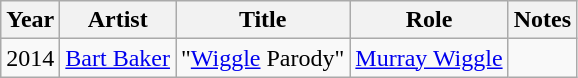<table class="wikitable">
<tr>
<th>Year</th>
<th>Artist</th>
<th>Title</th>
<th>Role</th>
<th>Notes</th>
</tr>
<tr>
<td>2014</td>
<td><a href='#'>Bart Baker</a></td>
<td>"<a href='#'>Wiggle</a> Parody"</td>
<td><a href='#'>Murray Wiggle</a></td>
<td></td>
</tr>
</table>
